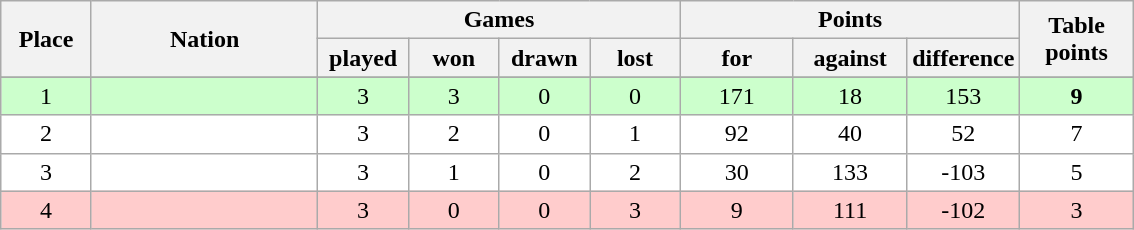<table class="wikitable">
<tr>
<th rowspan=2 width="8%">Place</th>
<th rowspan=2 width="20%">Nation</th>
<th colspan=4 width="32%">Games</th>
<th colspan=3 width="30%">Points</th>
<th rowspan=2 width="10%">Table<br>points</th>
</tr>
<tr>
<th width="8%">played</th>
<th width="8%">won</th>
<th width="8%">drawn</th>
<th width="8%">lost</th>
<th width="10%">for</th>
<th width="10%">against</th>
<th width="10%">difference</th>
</tr>
<tr>
</tr>
<tr bgcolor=#ccffcc align=center>
<td>1</td>
<td align=left><strong></strong></td>
<td>3</td>
<td>3</td>
<td>0</td>
<td>0</td>
<td>171</td>
<td>18</td>
<td>153</td>
<td><strong>9</strong></td>
</tr>
<tr bgcolor=#ffffff align=center>
<td>2</td>
<td align=left></td>
<td>3</td>
<td>2</td>
<td>0</td>
<td>1</td>
<td>92</td>
<td>40</td>
<td>52</td>
<td>7</td>
</tr>
<tr bgcolor=#ffffff align=center>
<td>3</td>
<td align=left></td>
<td>3</td>
<td>1</td>
<td>0</td>
<td>2</td>
<td>30</td>
<td>133</td>
<td>-103</td>
<td>5</td>
</tr>
<tr bgcolor=#ffcccc align=center>
<td>4</td>
<td align=left></td>
<td>3</td>
<td>0</td>
<td>0</td>
<td>3</td>
<td>9</td>
<td>111</td>
<td>-102</td>
<td>3</td>
</tr>
</table>
